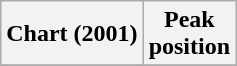<table class="wikitable plainrowheaders" style="text-align:center">
<tr>
<th scope="col">Chart (2001)</th>
<th scope="col">Peak<br>position</th>
</tr>
<tr>
</tr>
</table>
